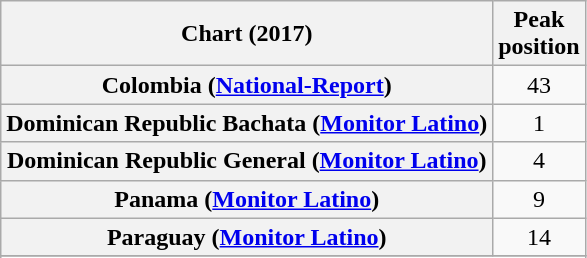<table class="wikitable sortable plainrowheaders" style="text-align:center">
<tr>
<th scope="col">Chart (2017)</th>
<th scope="col">Peak<br> position</th>
</tr>
<tr>
<th scope="row">Colombia (<a href='#'>National-Report</a>)</th>
<td>43</td>
</tr>
<tr>
<th scope="row">Dominican Republic Bachata (<a href='#'>Monitor Latino</a>)</th>
<td>1</td>
</tr>
<tr>
<th scope="row">Dominican Republic General (<a href='#'>Monitor Latino</a>)</th>
<td>4</td>
</tr>
<tr>
<th scope="row">Panama (<a href='#'>Monitor Latino</a>)</th>
<td>9</td>
</tr>
<tr>
<th scope="row">Paraguay (<a href='#'>Monitor Latino</a>)</th>
<td>14</td>
</tr>
<tr>
</tr>
<tr>
</tr>
<tr>
</tr>
<tr>
</tr>
<tr>
</tr>
</table>
